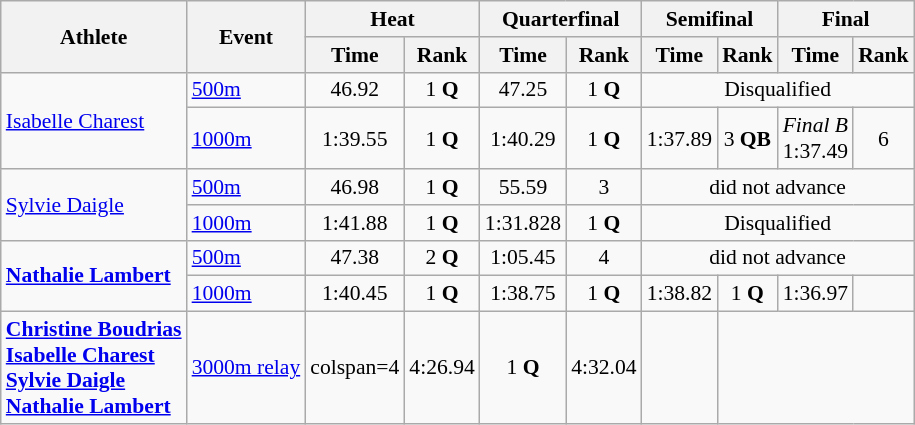<table class="wikitable" style="font-size:90%">
<tr>
<th rowspan="2">Athlete</th>
<th rowspan="2">Event</th>
<th colspan="2">Heat</th>
<th colspan="2">Quarterfinal</th>
<th colspan="2">Semifinal</th>
<th colspan="2">Final</th>
</tr>
<tr>
<th>Time</th>
<th>Rank</th>
<th>Time</th>
<th>Rank</th>
<th>Time</th>
<th>Rank</th>
<th>Time</th>
<th>Rank</th>
</tr>
<tr align="center">
<td align="left" rowspan=2><a href='#'>Isabelle Charest</a></td>
<td align="left"><a href='#'>500m</a></td>
<td>46.92</td>
<td>1 <strong>Q</strong></td>
<td>47.25</td>
<td>1 <strong>Q</strong></td>
<td colspan=4>Disqualified</td>
</tr>
<tr align="center">
<td align="left"><a href='#'>1000m</a></td>
<td>1:39.55 </td>
<td>1 <strong>Q</strong></td>
<td>1:40.29</td>
<td>1 <strong>Q</strong></td>
<td>1:37.89</td>
<td>3 <strong>QB</strong></td>
<td><em>Final B</em> <br> 1:37.49</td>
<td>6</td>
</tr>
<tr align="center">
<td align="left" rowspan=2><a href='#'>Sylvie Daigle</a></td>
<td align="left"><a href='#'>500m</a></td>
<td>46.98</td>
<td>1 <strong>Q</strong></td>
<td>55.59</td>
<td>3</td>
<td colspan=4>did not advance</td>
</tr>
<tr align="center">
<td align="left"><a href='#'>1000m</a></td>
<td>1:41.88 </td>
<td>1 <strong>Q</strong></td>
<td>1:31.828</td>
<td>1 <strong>Q</strong></td>
<td colspan=4>Disqualified</td>
</tr>
<tr align="center">
<td align="left" rowspan=2><strong><a href='#'>Nathalie Lambert</a></strong></td>
<td align="left"><a href='#'>500m</a></td>
<td>47.38</td>
<td>2 <strong>Q</strong></td>
<td>1:05.45</td>
<td>4</td>
<td colspan=4>did not advance</td>
</tr>
<tr align="center">
<td align="left"><a href='#'>1000m</a></td>
<td>1:40.45</td>
<td>1 <strong>Q</strong></td>
<td>1:38.75 </td>
<td>1 <strong>Q</strong></td>
<td>1:38.82</td>
<td>1 <strong>Q</strong></td>
<td>1:36.97</td>
<td></td>
</tr>
<tr align="center">
<td align="left" rowspan=2><strong><a href='#'>Christine Boudrias</a> <br> <a href='#'>Isabelle Charest</a> <br> <a href='#'>Sylvie Daigle</a> <br> <a href='#'>Nathalie Lambert</a></strong></td>
<td align="left"><a href='#'>3000m relay</a></td>
<td>colspan=4 </td>
<td>4:26.94 </td>
<td>1 <strong>Q</strong></td>
<td>4:32.04</td>
<td></td>
</tr>
</table>
